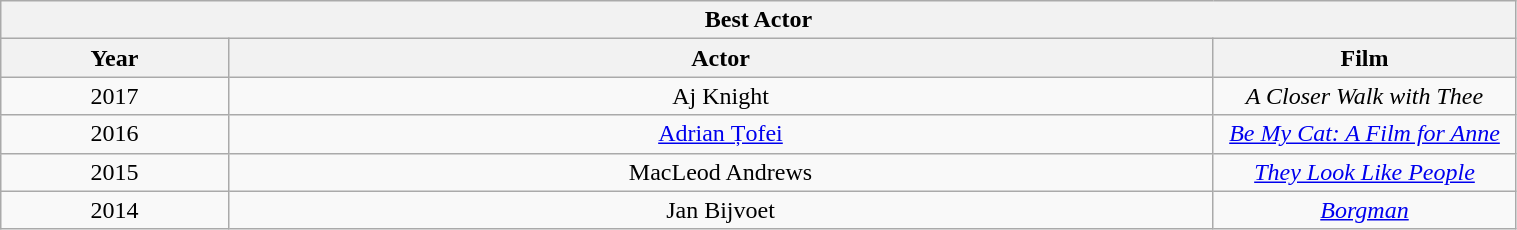<table class="wikitable" width="80%">
<tr>
<th colspan="3" align="center">Best Actor</th>
</tr>
<tr>
<th width="15%">Year</th>
<th width="65%">Actor</th>
<th width="20%">Film</th>
</tr>
<tr>
<td align="center">2017</td>
<td align="center">Aj Knight</td>
<td align="center"><em>A Closer Walk with Thee</em></td>
</tr>
<tr>
<td align="center">2016</td>
<td align="center"><a href='#'>Adrian Țofei</a></td>
<td align="center"><em><a href='#'>Be My Cat: A Film for Anne</a></em></td>
</tr>
<tr>
<td align="center">2015</td>
<td align="center">MacLeod Andrews</td>
<td align="center"><em><a href='#'>They Look Like People</a></em></td>
</tr>
<tr>
<td align="center">2014</td>
<td align="center">Jan Bijvoet</td>
<td align="center"><a href='#'><em>Borgman</em></a></td>
</tr>
</table>
